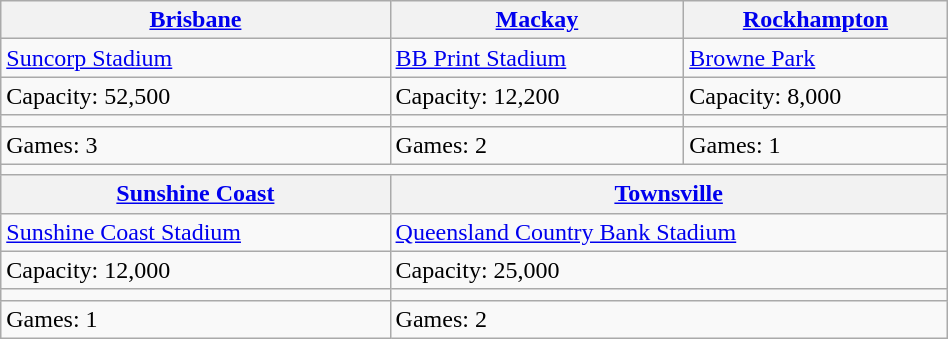<table class="wikitable" style="width:50%">
<tr>
<th><a href='#'>Brisbane</a></th>
<th><a href='#'>Mackay</a></th>
<th><a href='#'>Rockhampton</a></th>
</tr>
<tr>
<td><a href='#'>Suncorp Stadium</a></td>
<td><a href='#'>BB Print Stadium</a></td>
<td><a href='#'>Browne Park</a></td>
</tr>
<tr>
<td>Capacity: 52,500</td>
<td>Capacity: 12,200</td>
<td>Capacity: 8,000</td>
</tr>
<tr>
<td></td>
<td></td>
<td></td>
</tr>
<tr>
<td>Games: 3</td>
<td>Games: 2</td>
<td>Games: 1</td>
</tr>
<tr>
<td colspan="3"></td>
</tr>
<tr>
<th><a href='#'>Sunshine Coast</a></th>
<th colspan="2"><a href='#'>Townsville</a></th>
</tr>
<tr>
<td><a href='#'>Sunshine Coast Stadium</a></td>
<td colspan="2"><a href='#'>Queensland Country Bank Stadium</a></td>
</tr>
<tr>
<td>Capacity: 12,000</td>
<td colspan="2">Capacity: 25,000</td>
</tr>
<tr>
<td></td>
<td colspan="2"></td>
</tr>
<tr>
<td>Games: 1</td>
<td colspan="2">Games: 2</td>
</tr>
</table>
